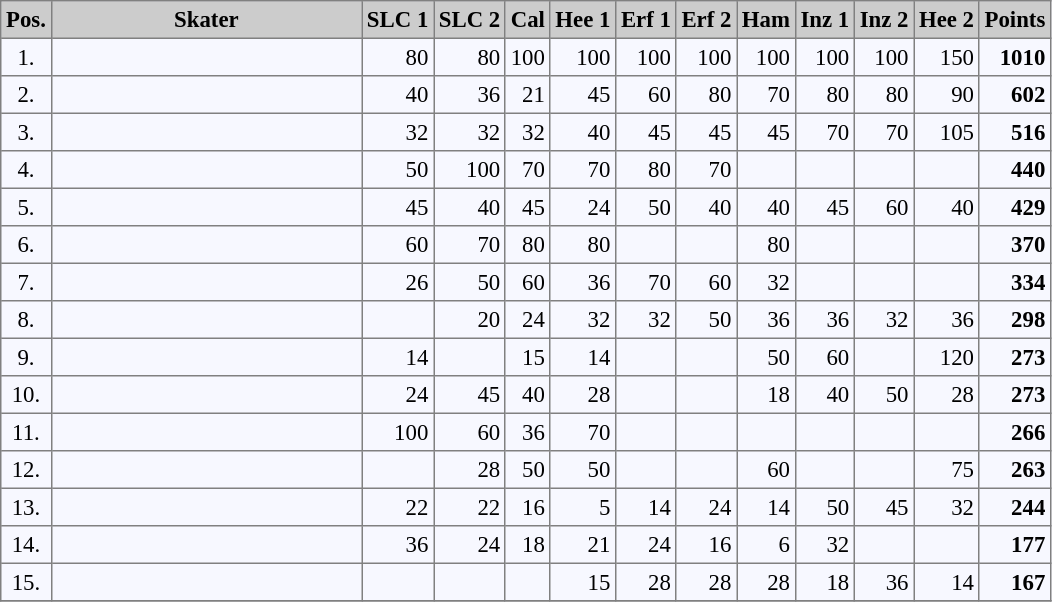<table bgcolor="#f7f8ff" cellpadding="3" cellspacing="0" border="1" style="font-size: 95%; border: gray solid 1px; border-collapse: collapse;">
<tr bgcolor="#CCCCCC">
<td align="center" width="10"><strong>Pos.</strong></td>
<td align="center" width="200"><strong>Skater</strong></td>
<td align="center" width="20"><strong>SLC 1</strong></td>
<td align="center" width="20"><strong>SLC 2</strong></td>
<td align="center" width="20"><strong>Cal</strong></td>
<td align="center" width="20"><strong>Hee 1</strong></td>
<td align="center" width="20"><strong>Erf 1</strong></td>
<td align="center" width="20"><strong>Erf 2</strong></td>
<td align="center" width="20"><strong>Ham</strong></td>
<td align="center" width="20"><strong>Inz 1</strong></td>
<td align="center" width="20"><strong>Inz 2</strong></td>
<td align="center" width="20"><strong>Hee 2</strong></td>
<td align="center" width="20"><strong>Points</strong></td>
</tr>
<tr align="left">
<td align="center">1.</td>
<td></td>
<td align="right">80</td>
<td align="right">80</td>
<td align="right">100</td>
<td align="right">100</td>
<td align="right">100</td>
<td align="right">100</td>
<td align="right">100</td>
<td align="right">100</td>
<td align="right">100</td>
<td align="right">150</td>
<td align="right"><strong>1010</strong></td>
</tr>
<tr align="left">
<td align="center">2.</td>
<td></td>
<td align="right">40</td>
<td align="right">36</td>
<td align="right">21</td>
<td align="right">45</td>
<td align="right">60</td>
<td align="right">80</td>
<td align="right">70</td>
<td align="right">80</td>
<td align="right">80</td>
<td align="right">90</td>
<td align="right"><strong>602</strong></td>
</tr>
<tr align="left">
<td align="center">3.</td>
<td></td>
<td align="right">32</td>
<td align="right">32</td>
<td align="right">32</td>
<td align="right">40</td>
<td align="right">45</td>
<td align="right">45</td>
<td align="right">45</td>
<td align="right">70</td>
<td align="right">70</td>
<td align="right">105</td>
<td align="right"><strong>516</strong></td>
</tr>
<tr align="left">
<td align="center">4.</td>
<td></td>
<td align="right">50</td>
<td align="right">100</td>
<td align="right">70</td>
<td align="right">70</td>
<td align="right">80</td>
<td align="right">70</td>
<td align="right"></td>
<td align="right"></td>
<td align="right"></td>
<td align="right"></td>
<td align="right"><strong>440</strong></td>
</tr>
<tr align="left">
<td align="center">5.</td>
<td></td>
<td align="right">45</td>
<td align="right">40</td>
<td align="right">45</td>
<td align="right">24</td>
<td align="right">50</td>
<td align="right">40</td>
<td align="right">40</td>
<td align="right">45</td>
<td align="right">60</td>
<td align="right">40</td>
<td align="right"><strong>429</strong></td>
</tr>
<tr align="left">
<td align="center">6.</td>
<td></td>
<td align="right">60</td>
<td align="right">70</td>
<td align="right">80</td>
<td align="right">80</td>
<td align="right"></td>
<td align="right"></td>
<td align="right">80</td>
<td align="right"></td>
<td align="right"></td>
<td align="right"></td>
<td align="right"><strong>370</strong></td>
</tr>
<tr align="left">
<td align="center">7.</td>
<td></td>
<td align="right">26</td>
<td align="right">50</td>
<td align="right">60</td>
<td align="right">36</td>
<td align="right">70</td>
<td align="right">60</td>
<td align="right">32</td>
<td align="right"></td>
<td align="right"></td>
<td align="right"></td>
<td align="right"><strong>334</strong></td>
</tr>
<tr align="left">
<td align="center">8.</td>
<td></td>
<td align="right"></td>
<td align="right">20</td>
<td align="right">24</td>
<td align="right">32</td>
<td align="right">32</td>
<td align="right">50</td>
<td align="right">36</td>
<td align="right">36</td>
<td align="right">32</td>
<td align="right">36</td>
<td align="right"><strong>298</strong></td>
</tr>
<tr align="left">
<td align="center">9.</td>
<td></td>
<td align="right">14</td>
<td align="right"></td>
<td align="right">15</td>
<td align="right">14</td>
<td align="right"></td>
<td align="right"></td>
<td align="right">50</td>
<td align="right">60</td>
<td align="right"></td>
<td align="right">120</td>
<td align="right"><strong>273</strong></td>
</tr>
<tr align="left">
<td align="center">10.</td>
<td></td>
<td align="right">24</td>
<td align="right">45</td>
<td align="right">40</td>
<td align="right">28</td>
<td align="right"></td>
<td align="right"></td>
<td align="right">18</td>
<td align="right">40</td>
<td align="right">50</td>
<td align="right">28</td>
<td align="right"><strong>273</strong></td>
</tr>
<tr align="left">
<td align="center">11.</td>
<td></td>
<td align="right">100</td>
<td align="right">60</td>
<td align="right">36</td>
<td align="right">70</td>
<td align="right"></td>
<td align="right"></td>
<td align="right"></td>
<td align="right"></td>
<td align="right"></td>
<td align="right"></td>
<td align="right"><strong>266</strong></td>
</tr>
<tr align="left">
<td align="center">12.</td>
<td></td>
<td align="right"></td>
<td align="right">28</td>
<td align="right">50</td>
<td align="right">50</td>
<td align="right"></td>
<td align="right"></td>
<td align="right">60</td>
<td align="right"></td>
<td align="right"></td>
<td align="right">75</td>
<td align="right"><strong>263</strong></td>
</tr>
<tr align="left">
<td align="center">13.</td>
<td></td>
<td align="right">22</td>
<td align="right">22</td>
<td align="right">16</td>
<td align="right">5</td>
<td align="right">14</td>
<td align="right">24</td>
<td align="right">14</td>
<td align="right">50</td>
<td align="right">45</td>
<td align="right">32</td>
<td align="right"><strong>244</strong></td>
</tr>
<tr align="left">
<td align="center">14.</td>
<td></td>
<td align="right">36</td>
<td align="right">24</td>
<td align="right">18</td>
<td align="right">21</td>
<td align="right">24</td>
<td align="right">16</td>
<td align="right">6</td>
<td align="right">32</td>
<td align="right"></td>
<td align="right"></td>
<td align="right"><strong>177</strong></td>
</tr>
<tr align="left">
<td align="center">15.</td>
<td></td>
<td align="right"></td>
<td align="right"></td>
<td align="right"></td>
<td align="right">15</td>
<td align="right">28</td>
<td align="right">28</td>
<td align="right">28</td>
<td align="right">18</td>
<td align="right">36</td>
<td align="right">14</td>
<td align="right"><strong>167</strong><br></td>
</tr>
<tr>
</tr>
</table>
